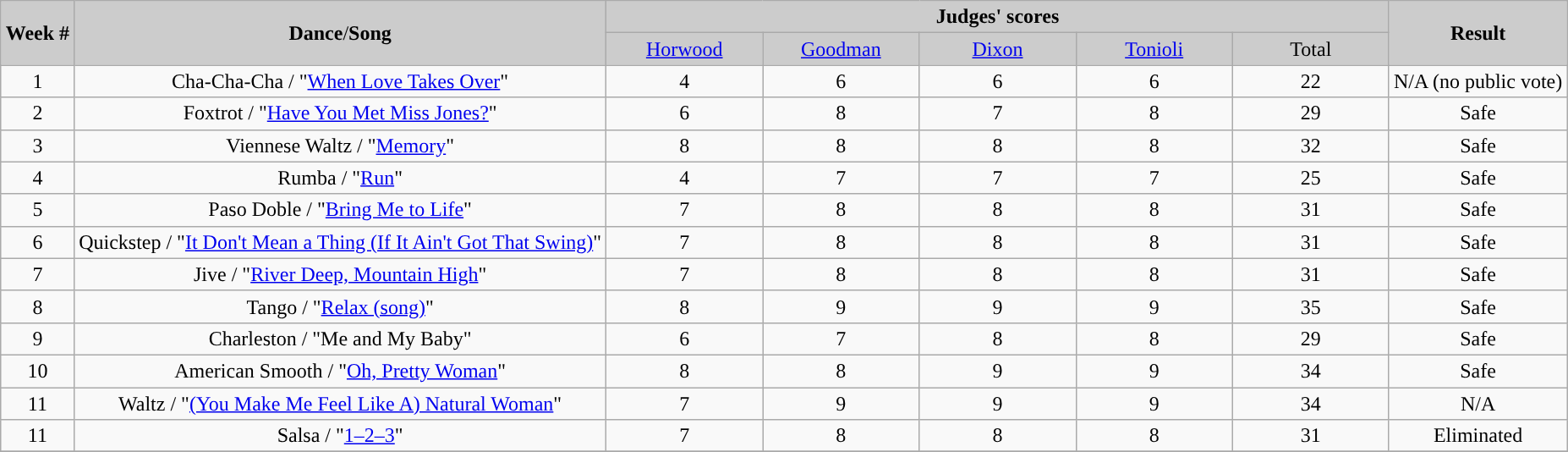<table class="wikitable" style="margin:auto;">
<tr style="text-align:Center; background:#ccc;">
<td rowspan="2"><strong>Week #</strong></td>
<td rowspan="2"><strong>Dance</strong>/<strong>Song</strong></td>
<td colspan="5"><strong>Judges' scores</strong></td>
<td rowspan="2"><strong>Result</strong></td>
</tr>
<tr style="text-align:center; background:#ccc;">
<td style="width:10%; "><a href='#'>Horwood</a></td>
<td style="width:10%; "><a href='#'>Goodman</a></td>
<td style="width:10%; "><a href='#'>Dixon</a></td>
<td style="width:10%; "><a href='#'>Tonioli</a></td>
<td style="width:10%; ">Total</td>
</tr>
<tr style="text-align:center">
<td style="text-align:center">1</td>
<td style="text-align:center">Cha-Cha-Cha / "<a href='#'>When Love Takes Over</a>"</td>
<td style="text-align:center">4</td>
<td style="text-align:center">6</td>
<td style="text-align:center">6</td>
<td style="text-align:center">6</td>
<td style="text-align:center">22</td>
<td style="text-align:center">N/A (no public vote)</td>
</tr>
<tr style="text-align:center">
<td style="text-align:center">2</td>
<td style="text-align:center">Foxtrot / "<a href='#'>Have You Met Miss Jones?</a>"</td>
<td style="text-align:center">6</td>
<td style="text-align:center">8</td>
<td style="text-align:center">7</td>
<td style="text-align:center">8</td>
<td style="text-align:center">29</td>
<td style="text-align:center">Safe</td>
</tr>
<tr style="text-align:center">
<td style="text-align:center">3</td>
<td style="text-align:center">Viennese Waltz / "<a href='#'>Memory</a>"</td>
<td style="text-align:center">8</td>
<td style="text-align:center">8</td>
<td style="text-align:center">8</td>
<td style="text-align:center">8</td>
<td style="text-align:center">32</td>
<td style="text-align:center">Safe</td>
</tr>
<tr style="text-align:center">
<td style="text-align:center">4</td>
<td style="text-align:center">Rumba / "<a href='#'>Run</a>"</td>
<td style="text-align:center">4</td>
<td style="text-align:center">7</td>
<td style="text-align:center">7</td>
<td style="text-align:center">7</td>
<td style="text-align:center">25</td>
<td style="text-align:center">Safe</td>
</tr>
<tr style="text-align:center">
<td style="text-align:center">5</td>
<td style="text-align:center">Paso Doble / "<a href='#'>Bring Me to Life</a>"</td>
<td style="text-align:center">7</td>
<td style="text-align:center">8</td>
<td style="text-align:center">8</td>
<td style="text-align:center">8</td>
<td style="text-align:center">31</td>
<td style="text-align:center">Safe</td>
</tr>
<tr style="text-align:center">
<td style="text-align:center">6</td>
<td style="text-align:center">Quickstep / "<a href='#'>It Don't Mean a Thing (If It Ain't Got That Swing)</a>"</td>
<td style="text-align:center">7</td>
<td style="text-align:center">8</td>
<td style="text-align:center">8</td>
<td style="text-align:center">8</td>
<td style="text-align:center">31</td>
<td style="text-align:center">Safe</td>
</tr>
<tr style="text-align:center">
<td style="text-align:center">7</td>
<td style="text-align:center">Jive / "<a href='#'>River Deep, Mountain High</a>"</td>
<td style="text-align:center">7</td>
<td style="text-align:center">8</td>
<td style="text-align:center">8</td>
<td style="text-align:center">8</td>
<td style="text-align:center">31</td>
<td style="text-align:center">Safe</td>
</tr>
<tr style="text-align:center">
<td style="text-align:center">8</td>
<td style="text-align:center">Tango / "<a href='#'>Relax (song)</a>"</td>
<td style="text-align:center">8</td>
<td style="text-align:center">9</td>
<td style="text-align:center">9</td>
<td style="text-align:center">9</td>
<td style="text-align:center">35</td>
<td style="text-align:center">Safe</td>
</tr>
<tr style="text-align:center">
<td style="text-align:center">9</td>
<td style="text-align:center">Charleston / "Me and My Baby"</td>
<td style="text-align:center">6</td>
<td style="text-align:center">7</td>
<td style="text-align:center">8</td>
<td style="text-align:center">8</td>
<td style="text-align:center">29</td>
<td style="text-align:center">Safe</td>
</tr>
<tr style="text-align:center">
<td style="text-align:center">10</td>
<td style="text-align:center">American Smooth / "<a href='#'>Oh, Pretty Woman</a>"</td>
<td style="text-align:center">8</td>
<td style="text-align:center">8</td>
<td style="text-align:center">9</td>
<td style="text-align:center">9</td>
<td style="text-align:center">34</td>
<td style="text-align:center">Safe</td>
</tr>
<tr style="text-align:center">
<td style="text-align:center">11</td>
<td style="text-align:center">Waltz / "<a href='#'>(You Make Me Feel Like A) Natural Woman</a>"</td>
<td style="text-align:center">7</td>
<td style="text-align:center">9</td>
<td style="text-align:center">9</td>
<td style="text-align:center">9</td>
<td style="text-align:center">34</td>
<td style="text-align:center">N/A</td>
</tr>
<tr style="text-align:center">
<td style="text-align:center">11</td>
<td style="text-align:center">Salsa / "<a href='#'>1–2–3</a>"</td>
<td style="text-align:center">7</td>
<td style="text-align:center">8</td>
<td style="text-align:center">8</td>
<td style="text-align:center">8</td>
<td style="text-align:center">31</td>
<td style="text-align:center">Eliminated</td>
</tr>
<tr style="text-align:center">
</tr>
</table>
